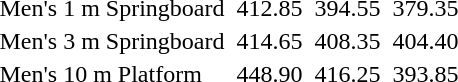<table>
<tr>
<td>Men's 1 m Springboard</td>
<td></td>
<td>412.85</td>
<td></td>
<td>394.55</td>
<td></td>
<td>379.35</td>
</tr>
<tr>
<td>Men's 3 m Springboard</td>
<td></td>
<td>414.65</td>
<td></td>
<td>408.35</td>
<td></td>
<td>404.40</td>
</tr>
<tr>
<td>Men's 10 m Platform</td>
<td></td>
<td>448.90</td>
<td></td>
<td>416.25</td>
<td></td>
<td>393.85</td>
</tr>
<tr>
</tr>
</table>
